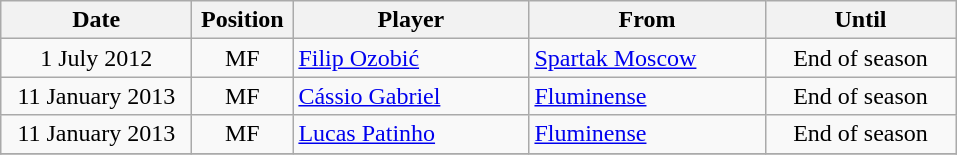<table class="wikitable" style="text-align: center;">
<tr>
<th width=120>Date</th>
<th width=60>Position</th>
<th width=150>Player</th>
<th width=150>From</th>
<th width=120>Until</th>
</tr>
<tr>
<td>1 July 2012</td>
<td>MF</td>
<td style="text-align:left;"> <a href='#'>Filip Ozobić</a></td>
<td style="text-align:left;"><a href='#'>Spartak Moscow</a></td>
<td>End of season</td>
</tr>
<tr>
<td>11 January 2013</td>
<td>MF</td>
<td style="text-align:left;"> <a href='#'>Cássio Gabriel</a></td>
<td style="text-align:left;"><a href='#'>Fluminense</a></td>
<td>End of season</td>
</tr>
<tr>
<td>11 January 2013</td>
<td>MF</td>
<td style="text-align:left;"> <a href='#'>Lucas Patinho</a></td>
<td style="text-align:left;"><a href='#'>Fluminense</a></td>
<td>End of season</td>
</tr>
<tr>
</tr>
</table>
